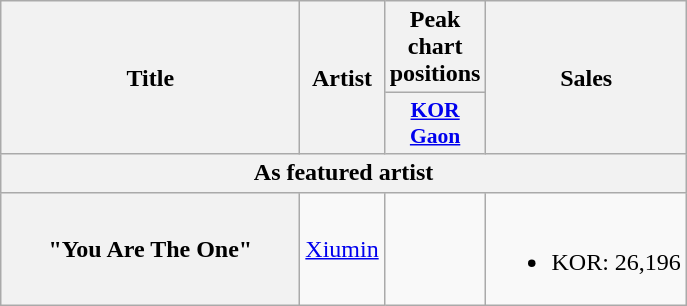<table class="wikitable plainrowheaders" style="text-align:center;">
<tr>
<th rowspan="2" style="width:12em;">Title</th>
<th rowspan="2">Artist</th>
<th>Peak chart<br>positions</th>
<th rowspan="2">Sales</th>
</tr>
<tr>
<th style="width:3em;font-size:90%"><a href='#'>KOR<br>Gaon</a><br></th>
</tr>
<tr>
<th colspan="4">As featured artist</th>
</tr>
<tr>
<th scope=row>"You Are The One"<br></th>
<td><a href='#'>Xiumin</a></td>
<td></td>
<td><br><ul><li>KOR: 26,196</li></ul></td>
</tr>
</table>
